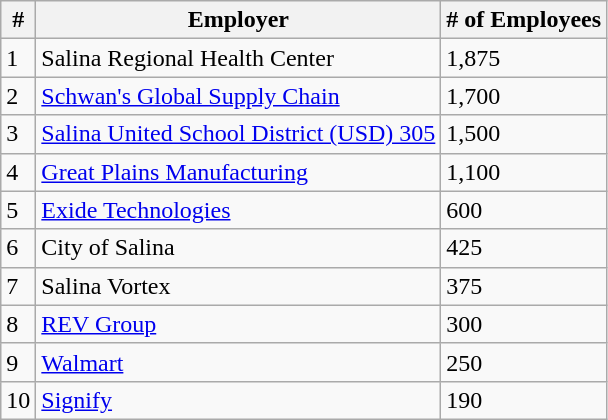<table class="wikitable">
<tr>
<th>#</th>
<th>Employer</th>
<th># of Employees</th>
</tr>
<tr>
<td>1</td>
<td>Salina Regional Health Center</td>
<td>1,875</td>
</tr>
<tr>
<td>2</td>
<td><a href='#'>Schwan's Global Supply Chain</a></td>
<td>1,700</td>
</tr>
<tr>
<td>3</td>
<td><a href='#'>Salina United School District (USD) 305</a></td>
<td>1,500</td>
</tr>
<tr>
<td>4</td>
<td><a href='#'>Great Plains Manufacturing</a></td>
<td>1,100</td>
</tr>
<tr>
<td>5</td>
<td><a href='#'>Exide Technologies</a></td>
<td>600</td>
</tr>
<tr>
<td>6</td>
<td>City of Salina</td>
<td>425</td>
</tr>
<tr>
<td>7</td>
<td>Salina Vortex</td>
<td>375</td>
</tr>
<tr>
<td>8</td>
<td><a href='#'>REV Group</a></td>
<td>300</td>
</tr>
<tr>
<td>9</td>
<td><a href='#'>Walmart</a></td>
<td>250</td>
</tr>
<tr>
<td>10</td>
<td><a href='#'>Signify</a></td>
<td>190</td>
</tr>
</table>
